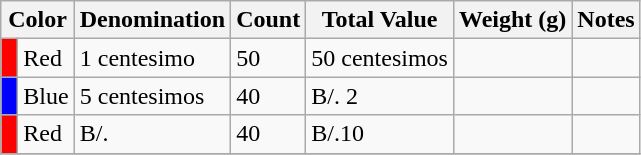<table class="wikitable">
<tr>
<th colspan=2>Color</th>
<th>Denomination</th>
<th>Count</th>
<th>Total Value</th>
<th>Weight (g)</th>
<th>Notes</th>
</tr>
<tr>
<td style="background:Red"> </td>
<td>Red</td>
<td>1 centesimo</td>
<td>50</td>
<td>50 centesimos</td>
<td></td>
<td></td>
</tr>
<tr>
<td style="background:Blue"> </td>
<td>Blue</td>
<td>5 centesimos</td>
<td>40</td>
<td>B/. 2</td>
<td></td>
<td></td>
</tr>
<tr>
<td style="background:Red"> </td>
<td>Red</td>
<td>B/.</td>
<td>40</td>
<td>B/.10</td>
<td></td>
<td></td>
</tr>
<tr>
</tr>
</table>
